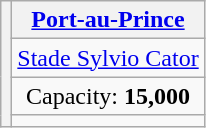<table class="wikitable" style="text-align:center">
<tr>
<th rowspan="7"></th>
<th><a href='#'>Port-au-Prince</a></th>
</tr>
<tr>
<td><a href='#'>Stade Sylvio Cator</a></td>
</tr>
<tr>
<td>Capacity: <strong>15,000</strong></td>
</tr>
<tr>
<td></td>
</tr>
</table>
